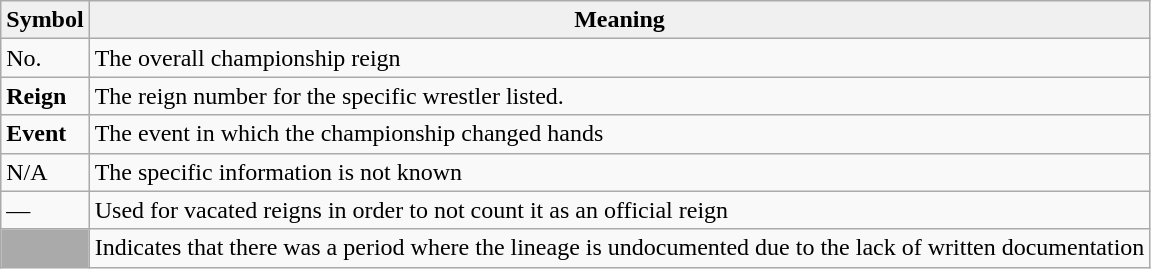<table class="wikitable">
<tr>
<th style="background: #f0f0f0;">Symbol</th>
<th style="background: #f0f0f0;">Meaning</th>
</tr>
<tr>
<td>No.</td>
<td>The overall championship reign</td>
</tr>
<tr>
<td><strong>Reign</strong></td>
<td>The reign number for the specific wrestler listed.</td>
</tr>
<tr>
<td><strong>Event</strong></td>
<td>The event in which the championship changed hands</td>
</tr>
<tr>
<td>N/A</td>
<td>The specific information is not known</td>
</tr>
<tr>
<td>—</td>
<td>Used for vacated reigns in order to not count it as an official reign</td>
</tr>
<tr>
<td style="background: #aaaaaa;"> </td>
<td>Indicates that there was a period where the lineage is undocumented due to the lack of written documentation</td>
</tr>
</table>
